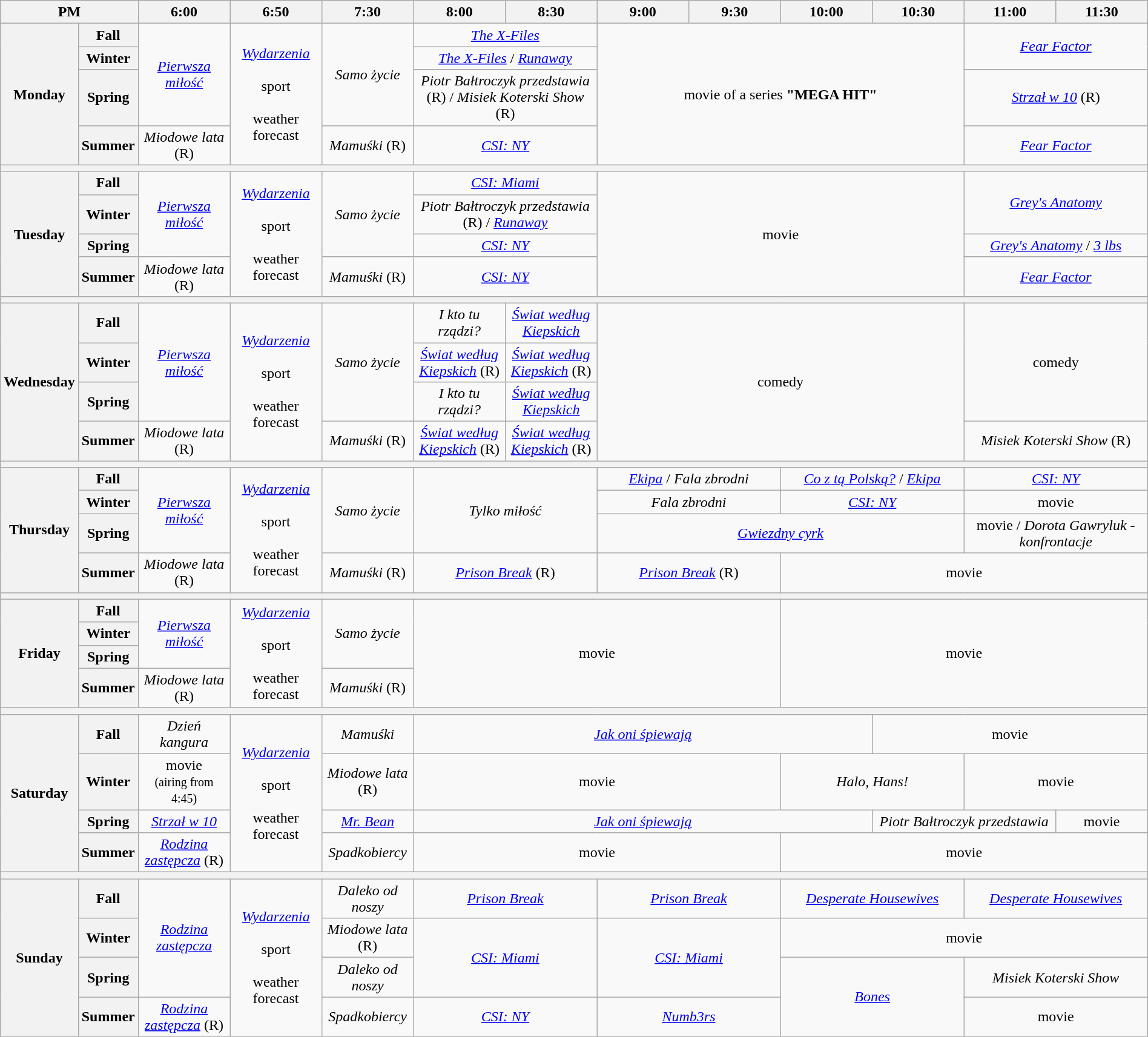<table class="wikitable" style="width:100%;margin-right:0;text-align:center">
<tr>
<th colspan="2" style="width:7%;">PM</th>
<th style="width:8%;">6:00</th>
<th style="width:8%;">6:50</th>
<th style="width:8%;">7:30</th>
<th style="width:8%;">8:00</th>
<th style="width:8%;">8:30</th>
<th style="width:8%;">9:00</th>
<th style="width:8%;">9:30</th>
<th style="width:8%;">10:00</th>
<th style="width:8%;">10:30</th>
<th style="width:8%;">11:00</th>
<th style="width:8%;">11:30</th>
</tr>
<tr>
<th rowspan="4">Monday</th>
<th>Fall</th>
<td rowspan="3"><em><a href='#'>Pierwsza miłość</a></em></td>
<td rowspan="4"><em><a href='#'>Wydarzenia</a></em><br> <br>sport<br> <br>weather forecast</td>
<td rowspan="3"><em>Samo życie</em></td>
<td colspan="2"><em><a href='#'>The X-Files</a></em></td>
<td colspan="4" rowspan="4">movie of a series <strong>"MEGA HIT"</strong></td>
<td colspan="2" rowspan="2"><em><a href='#'>Fear Factor</a></em></td>
</tr>
<tr>
<th>Winter</th>
<td colspan="2"><em><a href='#'>The X-Files</a></em> / <em><a href='#'>Runaway</a></em></td>
</tr>
<tr>
<th>Spring</th>
<td colspan="2"><em>Piotr Bałtroczyk przedstawia</em> (R) / <em>Misiek Koterski Show</em> (R)</td>
<td colspan="2"><em><a href='#'>Strzał w 10</a></em> (R)</td>
</tr>
<tr>
<th>Summer</th>
<td><em>Miodowe lata</em> (R)</td>
<td><em>Mamuśki</em> (R)</td>
<td colspan="2"><em><a href='#'>CSI: NY</a></em></td>
<td colspan="2"><em><a href='#'>Fear Factor</a></em></td>
</tr>
<tr>
<th colspan="13"></th>
</tr>
<tr>
<th rowspan="4">Tuesday</th>
<th>Fall</th>
<td rowspan="3"><em><a href='#'>Pierwsza miłość</a></em></td>
<td rowspan="4"><em><a href='#'>Wydarzenia</a></em><br> <br>sport<br> <br>weather forecast</td>
<td rowspan="3"><em>Samo życie</em></td>
<td colspan="2"><em><a href='#'>CSI: Miami</a></em></td>
<td colspan="4" rowspan="4">movie</td>
<td colspan="2" rowspan="2"><em><a href='#'>Grey's Anatomy</a></em></td>
</tr>
<tr>
<th>Winter</th>
<td colspan="2"><em>Piotr Bałtroczyk przedstawia</em> (R) / <em><a href='#'>Runaway</a></em></td>
</tr>
<tr>
<th>Spring</th>
<td colspan="2"><em><a href='#'>CSI: NY</a></em></td>
<td colspan="2"><em><a href='#'>Grey's Anatomy</a></em> / <em><a href='#'>3 lbs</a></em></td>
</tr>
<tr>
<th>Summer</th>
<td><em>Miodowe lata</em> (R)</td>
<td><em>Mamuśki</em> (R)</td>
<td colspan="2"><em><a href='#'>CSI: NY</a></em></td>
<td colspan="2"><em><a href='#'>Fear Factor</a></em></td>
</tr>
<tr>
<th colspan="13"></th>
</tr>
<tr>
<th rowspan="4">Wednesday</th>
<th>Fall</th>
<td rowspan="3"><em><a href='#'>Pierwsza miłość</a></em></td>
<td rowspan="4"><em><a href='#'>Wydarzenia</a></em><br> <br>sport<br> <br>weather forecast</td>
<td rowspan="3"><em>Samo życie</em></td>
<td><em>I kto tu rządzi?</em></td>
<td><em><a href='#'>Świat według Kiepskich</a></em></td>
<td colspan="4" rowspan="4">comedy</td>
<td colspan="2" rowspan="3">comedy</td>
</tr>
<tr>
<th>Winter</th>
<td><em><a href='#'>Świat według Kiepskich</a></em> (R)</td>
<td><em><a href='#'>Świat według Kiepskich</a></em> (R)</td>
</tr>
<tr>
<th>Spring</th>
<td><em>I kto tu rządzi?</em></td>
<td><em><a href='#'>Świat według Kiepskich</a></em></td>
</tr>
<tr>
<th>Summer</th>
<td><em>Miodowe lata</em> (R)</td>
<td><em>Mamuśki</em> (R)</td>
<td><em><a href='#'>Świat według Kiepskich</a></em> (R)</td>
<td><em><a href='#'>Świat według Kiepskich</a></em> (R)</td>
<td colspan="2"><em>Misiek Koterski Show</em> (R)</td>
</tr>
<tr>
<th colspan="13"></th>
</tr>
<tr>
<th rowspan="4">Thursday</th>
<th>Fall</th>
<td rowspan="3"><em><a href='#'>Pierwsza miłość</a></em></td>
<td rowspan="4"><em><a href='#'>Wydarzenia</a></em><br> <br>sport<br> <br>weather forecast</td>
<td rowspan="3"><em>Samo życie</em></td>
<td colspan="2" rowspan="3"><em>Tylko miłość</em></td>
<td colspan="2"><em><a href='#'>Ekipa</a></em> / <em>Fala zbrodni</em></td>
<td colspan="2"><em><a href='#'>Co z tą Polską?</a></em> / <em><a href='#'>Ekipa</a></em></td>
<td colspan="2"><em><a href='#'>CSI: NY</a></em></td>
</tr>
<tr>
<th>Winter</th>
<td colspan="2"><em>Fala zbrodni</em></td>
<td colspan="2"><em><a href='#'>CSI: NY</a></em></td>
<td colspan="2">movie</td>
</tr>
<tr>
<th>Spring</th>
<td colspan="4"><em><a href='#'>Gwiezdny cyrk</a></em></td>
<td colspan="2">movie / <em>Dorota Gawryluk - konfrontacje</em></td>
</tr>
<tr>
<th>Summer</th>
<td><em>Miodowe lata</em> (R)</td>
<td><em>Mamuśki</em> (R)</td>
<td colspan="2"><em><a href='#'>Prison Break</a></em> (R)</td>
<td colspan="2"><em><a href='#'>Prison Break</a></em> (R)</td>
<td colspan="4">movie</td>
</tr>
<tr>
<th colspan="13"></th>
</tr>
<tr>
<th rowspan="4">Friday</th>
<th>Fall</th>
<td rowspan="3"><em><a href='#'>Pierwsza miłość</a></em></td>
<td rowspan="4"><em><a href='#'>Wydarzenia</a></em><br> <br>sport<br> <br>weather forecast</td>
<td rowspan="3"><em>Samo życie</em></td>
<td colspan="4" rowspan="4">movie</td>
<td colspan="4" rowspan="4">movie</td>
</tr>
<tr>
<th>Winter</th>
</tr>
<tr>
<th>Spring</th>
</tr>
<tr>
<th>Summer</th>
<td><em>Miodowe lata</em> (R)</td>
<td><em>Mamuśki</em> (R)</td>
</tr>
<tr>
<th colspan="13"></th>
</tr>
<tr>
<th rowspan="4">Saturday</th>
<th>Fall</th>
<td><em>Dzień kangura</em></td>
<td rowspan="4"><em><a href='#'>Wydarzenia</a></em><br> <br>sport<br> <br>weather forecast</td>
<td><em>Mamuśki</em></td>
<td colspan="5"><em><a href='#'>Jak oni śpiewają</a></em></td>
<td colspan="3">movie</td>
</tr>
<tr>
<th>Winter</th>
<td>movie<br><small>(airing from 4:45)</small></td>
<td><em>Miodowe lata</em> (R)</td>
<td colspan="4">movie</td>
<td colspan="2"><em>Halo, Hans!</em></td>
<td colspan="2">movie</td>
</tr>
<tr>
<th>Spring</th>
<td><em><a href='#'>Strzał w 10</a></em></td>
<td><em><a href='#'>Mr. Bean</a></em></td>
<td colspan="5"><em><a href='#'>Jak oni śpiewają</a></em></td>
<td colspan="2"><em>Piotr Bałtroczyk przedstawia</em></td>
<td>movie</td>
</tr>
<tr>
<th>Summer</th>
<td><em><a href='#'>Rodzina zastępcza</a></em> (R)</td>
<td><em>Spadkobiercy</em></td>
<td colspan="4">movie</td>
<td colspan="4">movie</td>
</tr>
<tr>
<th colspan="13"></th>
</tr>
<tr>
<th rowspan="4">Sunday</th>
<th>Fall</th>
<td rowspan="3"><em><a href='#'>Rodzina zastępcza</a></em></td>
<td rowspan="4"><em><a href='#'>Wydarzenia</a></em><br> <br>sport<br> <br>weather forecast</td>
<td><em>Daleko od noszy</em></td>
<td colspan="2"><em><a href='#'>Prison Break</a></em></td>
<td colspan="2"><em><a href='#'>Prison Break</a></em></td>
<td colspan="2"><em><a href='#'>Desperate Housewives</a></em></td>
<td colspan="2"><em><a href='#'>Desperate Housewives</a></em></td>
</tr>
<tr>
<th>Winter</th>
<td><em>Miodowe lata</em> (R)</td>
<td colspan="2" rowspan="2"><em><a href='#'>CSI: Miami</a></em></td>
<td colspan="2" rowspan="2"><em><a href='#'>CSI: Miami</a></em></td>
<td colspan="4">movie</td>
</tr>
<tr>
<th>Spring</th>
<td><em>Daleko od noszy</em></td>
<td colspan="2" rowspan="2"><em><a href='#'>Bones</a></em></td>
<td colspan="2"><em>Misiek Koterski Show</em></td>
</tr>
<tr>
<th>Summer</th>
<td><em><a href='#'>Rodzina zastępcza</a></em> (R)</td>
<td><em>Spadkobiercy</em></td>
<td colspan="2"><em><a href='#'>CSI: NY</a></em></td>
<td colspan="2"><em><a href='#'>Numb3rs</a></em></td>
<td colspan="2">movie</td>
</tr>
</table>
